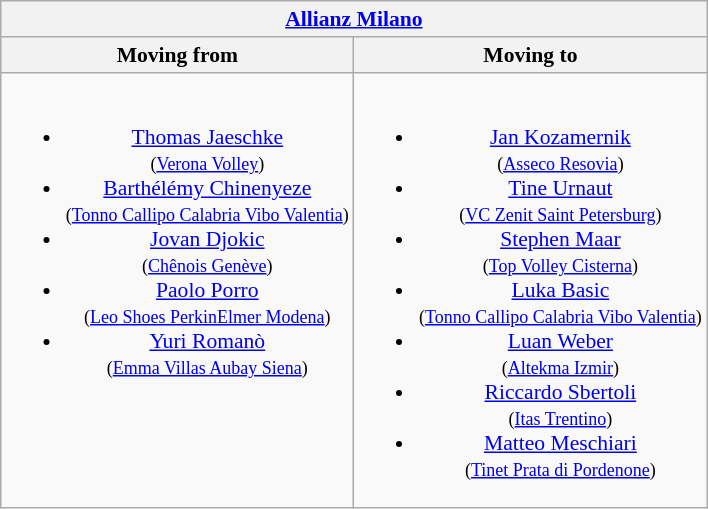<table class="wikitable collapsible collapsed" style="font-size:90%; text-align:center">
<tr>
<th colspan=2 style="width:30em"><a href='#'>Allianz Milano</a></th>
</tr>
<tr>
<th width="50%">Moving from</th>
<th width="50%">Moving to</th>
</tr>
<tr>
<td valign=top><br><ul><li> <a href='#'>Thomas Jaeschke</a><br><small>(<a href='#'>Verona Volley</a>)</small></li><li> <a href='#'>Barthélémy Chinenyeze</a><br><small>(<a href='#'>Tonno Callipo Calabria Vibo Valentia</a>)</small></li><li> <a href='#'>Jovan Djokic</a><br><small>(<a href='#'>Chênois Genève</a>)</small></li><li> <a href='#'>Paolo Porro</a><br><small>(<a href='#'>Leo Shoes PerkinElmer Modena</a>)</small></li><li> <a href='#'>Yuri Romanò</a><br><small>(<a href='#'>Emma Villas Aubay Siena</a>)</small></li></ul></td>
<td valign=top><br><ul><li> <a href='#'>Jan Kozamernik</a><br><small>(<a href='#'>Asseco Resovia</a>)</small></li><li> <a href='#'>Tine Urnaut</a><br><small>(<a href='#'>VC Zenit Saint Petersburg</a>)</small></li><li> <a href='#'>Stephen Maar</a><br><small>(<a href='#'>Top Volley Cisterna</a>)</small></li><li> <a href='#'>Luka Basic</a><br><small>(<a href='#'>Tonno Callipo Calabria Vibo Valentia</a>)</small></li><li> <a href='#'>Luan Weber</a><br><small>(<a href='#'>Altekma Izmir</a>)</small></li><li> <a href='#'>Riccardo Sbertoli</a><br><small>(<a href='#'>Itas Trentino</a>)</small></li><li> <a href='#'>Matteo Meschiari</a><br><small>(<a href='#'>Tinet Prata di Pordenone</a>)</small></li></ul></td>
</tr>
</table>
